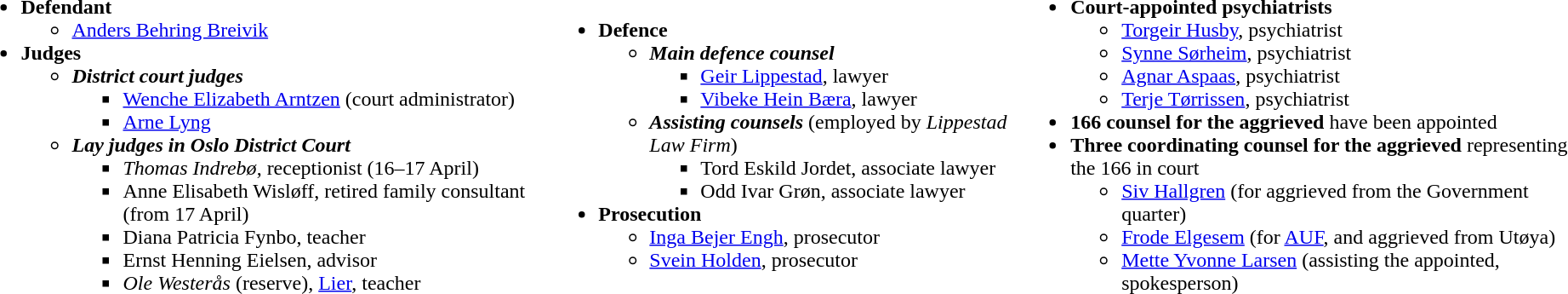<table style="text-align:left;">
<tr>
<td><br><ul><li><strong>Defendant</strong><ul><li><a href='#'>Anders Behring Breivik</a></li></ul></li><li><strong>Judges</strong><ul><li><strong><em>District court judges</em></strong><ul><li><a href='#'>Wenche Elizabeth Arntzen</a> (court administrator)</li><li><a href='#'>Arne Lyng</a></li></ul></li><li><strong><em>Lay judges in Oslo District Court</em></strong><ul><li><em>Thomas Indrebø</em>, receptionist (16–17 April)</li><li>Anne Elisabeth Wisløff, retired family consultant (from 17 April)</li><li>Diana Patricia Fynbo, teacher</li><li>Ernst Henning Eielsen, advisor</li><li><em>Ole Westerås</em> (reserve), <a href='#'>Lier</a>, teacher</li></ul></li></ul></li></ul></td>
<td><br><ul><li><strong>Defence</strong><ul><li><strong><em>Main defence counsel</em></strong><ul><li><a href='#'>Geir Lippestad</a>, lawyer</li><li><a href='#'>Vibeke Hein Bæra</a>, lawyer</li></ul></li><li><strong><em>Assisting counsels</em></strong> (employed by <em>Lippestad Law Firm</em>)<ul><li>Tord Eskild Jordet, associate lawyer</li><li>Odd Ivar Grøn, associate lawyer</li></ul></li></ul></li><li><strong>Prosecution</strong><ul><li><a href='#'>Inga Bejer Engh</a>, prosecutor</li><li><a href='#'>Svein Holden</a>, prosecutor</li></ul></li></ul></td>
<td><br><ul><li><strong>Court-appointed psychiatrists</strong><ul><li><a href='#'>Torgeir Husby</a>, psychiatrist</li><li><a href='#'>Synne Sørheim</a>, psychiatrist</li><li><a href='#'>Agnar Aspaas</a>, psychiatrist</li><li><a href='#'>Terje Tørrissen</a>, psychiatrist</li></ul></li><li><strong>166 counsel for the aggrieved</strong> have been appointed</li><li><strong>Three coordinating counsel for the aggrieved</strong> representing the 166 in court<ul><li><a href='#'>Siv Hallgren</a> (for aggrieved from the Government quarter)</li><li><a href='#'>Frode Elgesem</a> (for <a href='#'>AUF</a>, and aggrieved from Utøya)</li><li><a href='#'>Mette Yvonne Larsen</a> (assisting the appointed, spokesperson)</li></ul></li></ul></td>
</tr>
</table>
